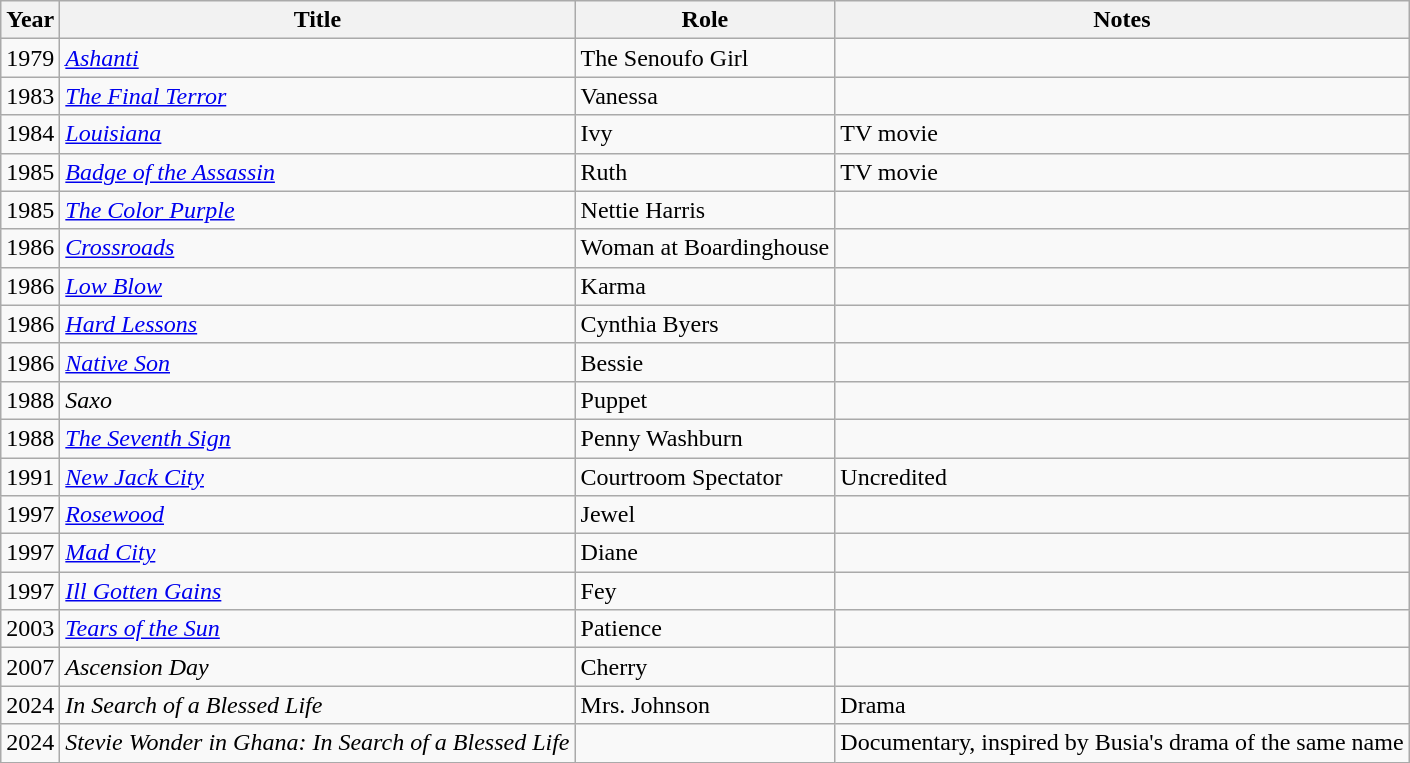<table class="wikitable">
<tr>
<th>Year</th>
<th>Title</th>
<th>Role</th>
<th>Notes</th>
</tr>
<tr>
<td>1979</td>
<td><em><a href='#'>Ashanti</a></em></td>
<td>The Senoufo Girl</td>
<td></td>
</tr>
<tr>
<td>1983</td>
<td><em><a href='#'>The Final Terror</a></em></td>
<td>Vanessa</td>
<td></td>
</tr>
<tr>
<td>1984</td>
<td><em><a href='#'>Louisiana</a></em></td>
<td>Ivy</td>
<td>TV movie</td>
</tr>
<tr>
<td>1985</td>
<td><em><a href='#'>Badge of the Assassin</a></em></td>
<td>Ruth</td>
<td>TV movie</td>
</tr>
<tr>
<td>1985</td>
<td><em><a href='#'>The Color Purple</a></em></td>
<td>Nettie Harris</td>
<td></td>
</tr>
<tr>
<td>1986</td>
<td><em><a href='#'>Crossroads</a></em></td>
<td>Woman at Boardinghouse</td>
<td></td>
</tr>
<tr>
<td>1986</td>
<td><em><a href='#'>Low Blow</a></em></td>
<td>Karma</td>
<td></td>
</tr>
<tr>
<td>1986</td>
<td><em><a href='#'>Hard Lessons</a></em></td>
<td>Cynthia Byers</td>
<td></td>
</tr>
<tr>
<td>1986</td>
<td><em><a href='#'>Native Son</a></em></td>
<td>Bessie</td>
<td></td>
</tr>
<tr>
<td>1988</td>
<td><em>Saxo</em></td>
<td>Puppet</td>
<td></td>
</tr>
<tr>
<td>1988</td>
<td><em><a href='#'>The Seventh Sign</a></em></td>
<td>Penny Washburn</td>
<td></td>
</tr>
<tr>
<td>1991</td>
<td><em><a href='#'>New Jack City</a></em></td>
<td>Courtroom Spectator</td>
<td>Uncredited</td>
</tr>
<tr>
<td>1997</td>
<td><em><a href='#'>Rosewood</a></em></td>
<td>Jewel</td>
<td></td>
</tr>
<tr>
<td>1997</td>
<td><em><a href='#'>Mad City</a></em></td>
<td>Diane</td>
<td></td>
</tr>
<tr>
<td>1997</td>
<td><em><a href='#'>Ill Gotten Gains</a></em></td>
<td>Fey</td>
<td></td>
</tr>
<tr>
<td>2003</td>
<td><em><a href='#'>Tears of the Sun</a></em></td>
<td>Patience</td>
<td></td>
</tr>
<tr>
<td>2007</td>
<td><em>Ascension Day</em></td>
<td>Cherry</td>
<td></td>
</tr>
<tr>
<td>2024</td>
<td><em>In Search of a Blessed Life</em></td>
<td>Mrs. Johnson</td>
<td>Drama</td>
</tr>
<tr>
<td>2024</td>
<td><em>Stevie Wonder in Ghana: In Search of a Blessed Life</em></td>
<td></td>
<td>Documentary, inspired by Busia's drama of the same name</td>
</tr>
</table>
